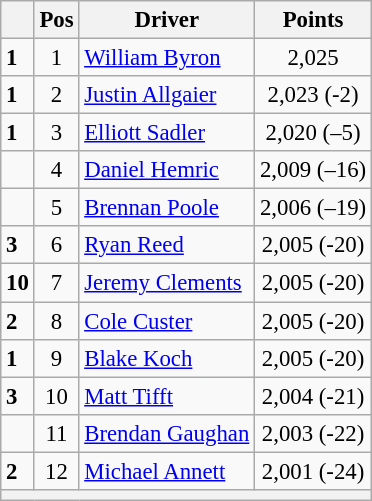<table class="wikitable" style="font-size: 95%;">
<tr>
<th></th>
<th>Pos</th>
<th>Driver</th>
<th>Points</th>
</tr>
<tr>
<td align="left"> <strong>1</strong></td>
<td style="text-align:center;">1</td>
<td><a href='#'>William Byron</a></td>
<td style="text-align:center;">2,025</td>
</tr>
<tr>
<td align="left"> <strong>1</strong></td>
<td style="text-align:center;">2</td>
<td><a href='#'>Justin Allgaier</a></td>
<td style="text-align:center;">2,023 (-2)</td>
</tr>
<tr>
<td align="left"> <strong>1</strong></td>
<td style="text-align:center;">3</td>
<td><a href='#'>Elliott Sadler</a></td>
<td style="text-align:center;">2,020 (–5)</td>
</tr>
<tr>
<td align="left"></td>
<td style="text-align:center;">4</td>
<td><a href='#'>Daniel Hemric</a></td>
<td style="text-align:center;">2,009 (–16)</td>
</tr>
<tr>
<td align="left"></td>
<td style="text-align:center;">5</td>
<td><a href='#'>Brennan Poole</a></td>
<td style="text-align:center;">2,006 (–19)</td>
</tr>
<tr>
<td align="left"> <strong>3</strong></td>
<td style="text-align:center;">6</td>
<td><a href='#'>Ryan Reed</a></td>
<td style="text-align:center;">2,005 (-20)</td>
</tr>
<tr>
<td align="left"> <strong>10</strong></td>
<td style="text-align:center;">7</td>
<td><a href='#'>Jeremy Clements</a></td>
<td style="text-align:center;">2,005 (-20)</td>
</tr>
<tr>
<td align="left"> <strong>2</strong></td>
<td style="text-align:center;">8</td>
<td><a href='#'>Cole Custer</a></td>
<td style="text-align:center;">2,005 (-20)</td>
</tr>
<tr>
<td align="left"> <strong>1</strong></td>
<td style="text-align:center;">9</td>
<td><a href='#'>Blake Koch</a></td>
<td style="text-align:center;">2,005 (-20)</td>
</tr>
<tr>
<td align="left"> <strong>3</strong></td>
<td style="text-align:center;">10</td>
<td><a href='#'>Matt Tifft</a></td>
<td style="text-align:center;">2,004 (-21)</td>
</tr>
<tr>
<td align="left"></td>
<td style="text-align:center;">11</td>
<td><a href='#'>Brendan Gaughan</a></td>
<td style="text-align:center;">2,003 (-22)</td>
</tr>
<tr>
<td align="left"> <strong>2</strong></td>
<td style="text-align:center;">12</td>
<td><a href='#'>Michael Annett</a></td>
<td style="text-align:center;">2,001 (-24)</td>
</tr>
<tr class="sortbottom">
<th colspan="9"></th>
</tr>
</table>
